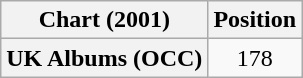<table class="wikitable plainrowheaders" style="text-align:center">
<tr>
<th scope="col">Chart (2001)</th>
<th scope="col">Position</th>
</tr>
<tr>
<th scope="row">UK Albums (OCC)</th>
<td>178</td>
</tr>
</table>
